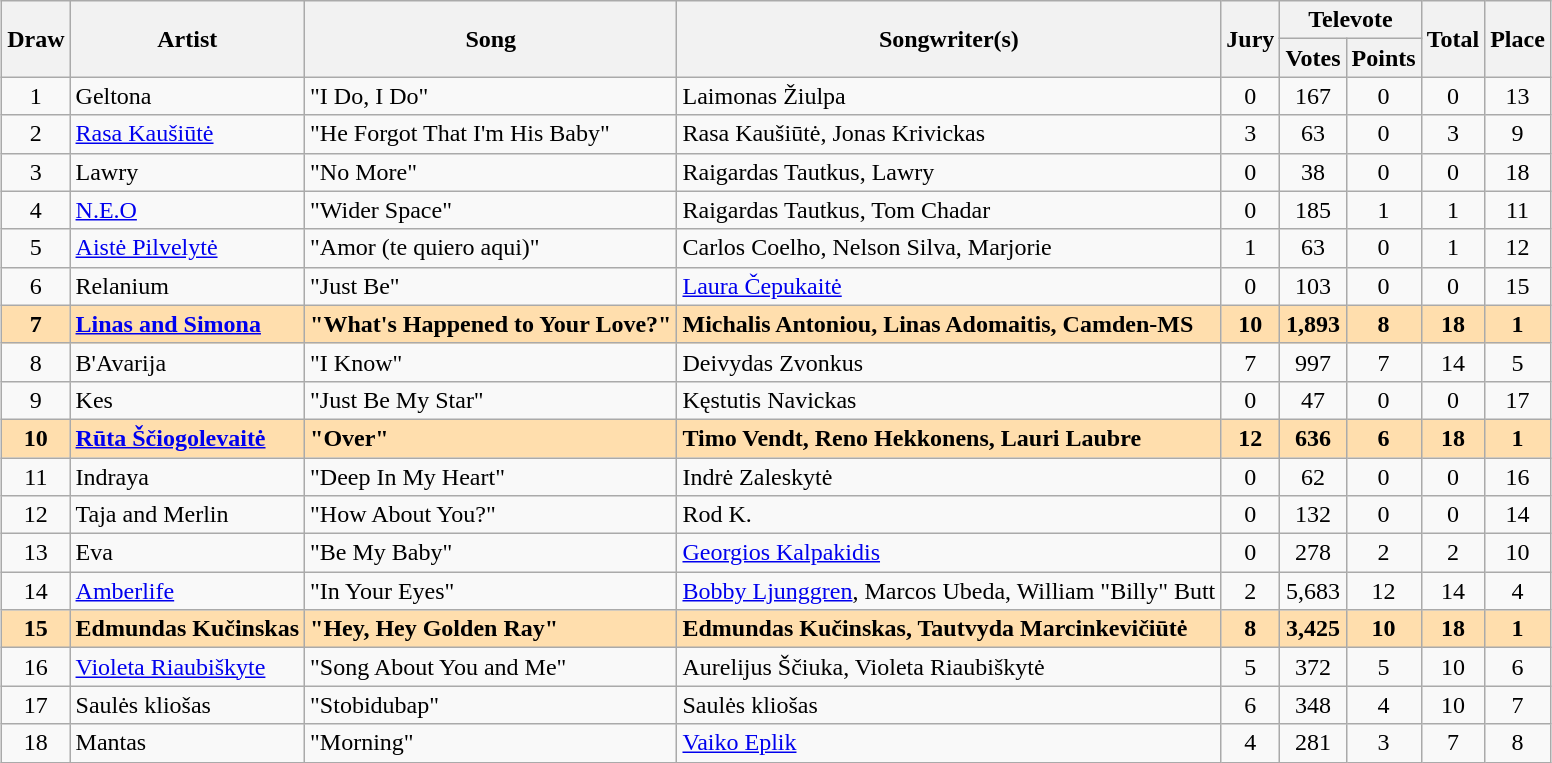<table class="sortable wikitable" style="margin: 1em auto 1em auto; text-align:center;">
<tr>
<th rowspan="2">Draw</th>
<th rowspan="2">Artist</th>
<th rowspan="2">Song</th>
<th rowspan="2">Songwriter(s)</th>
<th rowspan="2">Jury</th>
<th colspan="2">Televote</th>
<th rowspan="2">Total</th>
<th rowspan="2">Place</th>
</tr>
<tr>
<th>Votes</th>
<th>Points</th>
</tr>
<tr>
<td>1</td>
<td align="left">Geltona</td>
<td align="left">"I Do, I Do"</td>
<td align="left">Laimonas Žiulpa</td>
<td>0</td>
<td>167</td>
<td>0</td>
<td>0</td>
<td>13</td>
</tr>
<tr>
<td>2</td>
<td align="left"><a href='#'>Rasa Kaušiūtė</a></td>
<td align="left">"He Forgot That I'm His Baby"</td>
<td align="left">Rasa Kaušiūtė, Jonas Krivickas</td>
<td>3</td>
<td>63</td>
<td>0</td>
<td>3</td>
<td>9</td>
</tr>
<tr>
<td>3</td>
<td align="left">Lawry</td>
<td align="left">"No More"</td>
<td align="left">Raigardas Tautkus, Lawry</td>
<td>0</td>
<td>38</td>
<td>0</td>
<td>0</td>
<td>18</td>
</tr>
<tr>
<td>4</td>
<td align="left"><a href='#'>N.E.O</a></td>
<td align="left">"Wider Space"</td>
<td align="left">Raigardas Tautkus, Tom Chadar</td>
<td>0</td>
<td>185</td>
<td>1</td>
<td>1</td>
<td>11</td>
</tr>
<tr>
<td>5</td>
<td align="left"><a href='#'>Aistė Pilvelytė</a></td>
<td align="left">"Amor (te quiero aqui)"</td>
<td align="left">Carlos Coelho, Nelson Silva, Marjorie</td>
<td>1</td>
<td>63</td>
<td>0</td>
<td>1</td>
<td>12</td>
</tr>
<tr>
<td>6</td>
<td align="left">Relanium</td>
<td align="left">"Just Be"</td>
<td align="left"><a href='#'>Laura Čepukaitė</a></td>
<td>0</td>
<td>103</td>
<td>0</td>
<td>0</td>
<td>15</td>
</tr>
<tr style="font-weight:bold; background:navajowhite;">
<td>7</td>
<td align="left"><a href='#'>Linas and Simona</a></td>
<td align="left">"What's Happened to Your Love?"</td>
<td align="left">Michalis Antoniou, Linas Adomaitis, Camden-MS</td>
<td>10</td>
<td>1,893</td>
<td>8</td>
<td>18</td>
<td>1</td>
</tr>
<tr>
<td>8</td>
<td align="left">B'Avarija</td>
<td align="left">"I Know"</td>
<td align="left">Deivydas Zvonkus</td>
<td>7</td>
<td>997</td>
<td>7</td>
<td>14</td>
<td>5</td>
</tr>
<tr>
<td>9</td>
<td align="left">Kes</td>
<td align="left">"Just Be My Star"</td>
<td align="left">Kęstutis Navickas</td>
<td>0</td>
<td>47</td>
<td>0</td>
<td>0</td>
<td>17</td>
</tr>
<tr style="font-weight:bold; background:navajowhite;">
<td>10</td>
<td align="left"><a href='#'>Rūta Ščiogolevaitė</a></td>
<td align="left">"Over"</td>
<td align="left">Timo Vendt, Reno Hekkonens, Lauri Laubre</td>
<td>12</td>
<td>636</td>
<td>6</td>
<td>18</td>
<td>1</td>
</tr>
<tr>
<td>11</td>
<td align="left">Indraya</td>
<td align="left">"Deep In My Heart"</td>
<td align="left">Indrė Zaleskytė</td>
<td>0</td>
<td>62</td>
<td>0</td>
<td>0</td>
<td>16</td>
</tr>
<tr>
<td>12</td>
<td align="left">Taja and Merlin</td>
<td align="left">"How About You?"</td>
<td align="left">Rod K.</td>
<td>0</td>
<td>132</td>
<td>0</td>
<td>0</td>
<td>14</td>
</tr>
<tr>
<td>13</td>
<td align="left">Eva</td>
<td align="left">"Be My Baby"</td>
<td align="left"><a href='#'>Georgios Kalpakidis</a></td>
<td>0</td>
<td>278</td>
<td>2</td>
<td>2</td>
<td>10</td>
</tr>
<tr>
<td>14</td>
<td align="left"><a href='#'>Amberlife</a></td>
<td align="left">"In Your Eyes"</td>
<td align="left"><a href='#'>Bobby Ljunggren</a>, Marcos Ubeda, William "Billy" Butt</td>
<td>2</td>
<td>5,683</td>
<td>12</td>
<td>14</td>
<td>4</td>
</tr>
<tr style="font-weight:bold; background:navajowhite;">
<td>15</td>
<td align="left">Edmundas Kučinskas</td>
<td align="left">"Hey, Hey Golden Ray"</td>
<td align="left">Edmundas Kučinskas, Tautvyda Marcinkevičiūtė</td>
<td>8</td>
<td>3,425</td>
<td>10</td>
<td>18</td>
<td>1</td>
</tr>
<tr>
<td>16</td>
<td align="left"><a href='#'>Violeta Riaubiškyte</a></td>
<td align="left">"Song About You and Me"</td>
<td align="left">Aurelijus Ščiuka, Violeta Riaubiškytė</td>
<td>5</td>
<td>372</td>
<td>5</td>
<td>10</td>
<td>6</td>
</tr>
<tr>
<td>17</td>
<td align="left">Saulės kliošas</td>
<td align="left">"Stobidubap"</td>
<td align="left">Saulės kliošas</td>
<td>6</td>
<td>348</td>
<td>4</td>
<td>10</td>
<td>7</td>
</tr>
<tr>
<td>18</td>
<td align="left">Mantas</td>
<td align="left">"Morning"</td>
<td align="left"><a href='#'>Vaiko Eplik</a></td>
<td>4</td>
<td>281</td>
<td>3</td>
<td>7</td>
<td>8</td>
</tr>
</table>
